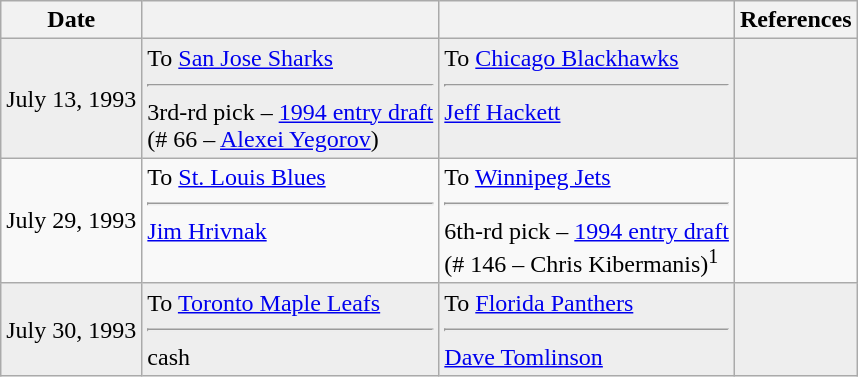<table class="wikitable">
<tr>
<th>Date</th>
<th></th>
<th></th>
<th>References</th>
</tr>
<tr bgcolor="#eeeeee">
<td>July 13, 1993</td>
<td valign="top">To <a href='#'>San Jose Sharks</a><hr>3rd-rd pick – <a href='#'>1994 entry draft</a><br>(# 66 – <a href='#'>Alexei Yegorov</a>)</td>
<td valign="top">To <a href='#'>Chicago Blackhawks</a><hr><a href='#'>Jeff Hackett</a></td>
<td></td>
</tr>
<tr>
<td>July 29, 1993</td>
<td valign="top">To <a href='#'>St. Louis Blues</a><hr><a href='#'>Jim Hrivnak</a></td>
<td valign="top">To <a href='#'>Winnipeg Jets</a><hr>6th-rd pick – <a href='#'>1994 entry draft</a><br>(# 146 – Chris Kibermanis)<sup>1</sup></td>
<td></td>
</tr>
<tr bgcolor="#eeeeee">
<td>July 30, 1993</td>
<td valign="top">To <a href='#'>Toronto Maple Leafs</a><hr>cash</td>
<td valign="top">To <a href='#'>Florida Panthers</a><hr><a href='#'>Dave Tomlinson</a></td>
<td></td>
</tr>
</table>
